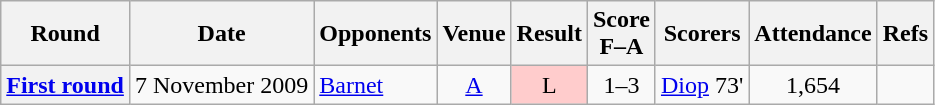<table class="wikitable plainrowheaders" style=text-align:center>
<tr>
<th scope=col>Round</th>
<th scope=col>Date</th>
<th scope=col>Opponents</th>
<th scope=col>Venue</th>
<th scope=col>Result</th>
<th scope=col>Score<br>F–A</th>
<th scope=col>Scorers</th>
<th scope=col>Attendance</th>
<th scope=col>Refs</th>
</tr>
<tr>
<th scope=row><a href='#'>First round</a></th>
<td style=text-align:left>7 November 2009</td>
<td style=text-align:left><a href='#'>Barnet</a></td>
<td><a href='#'>A</a></td>
<td style=background:#fcc>L</td>
<td>1–3</td>
<td style="text-align:left"><a href='#'>Diop</a> 73'</td>
<td>1,654</td>
<td></td>
</tr>
</table>
